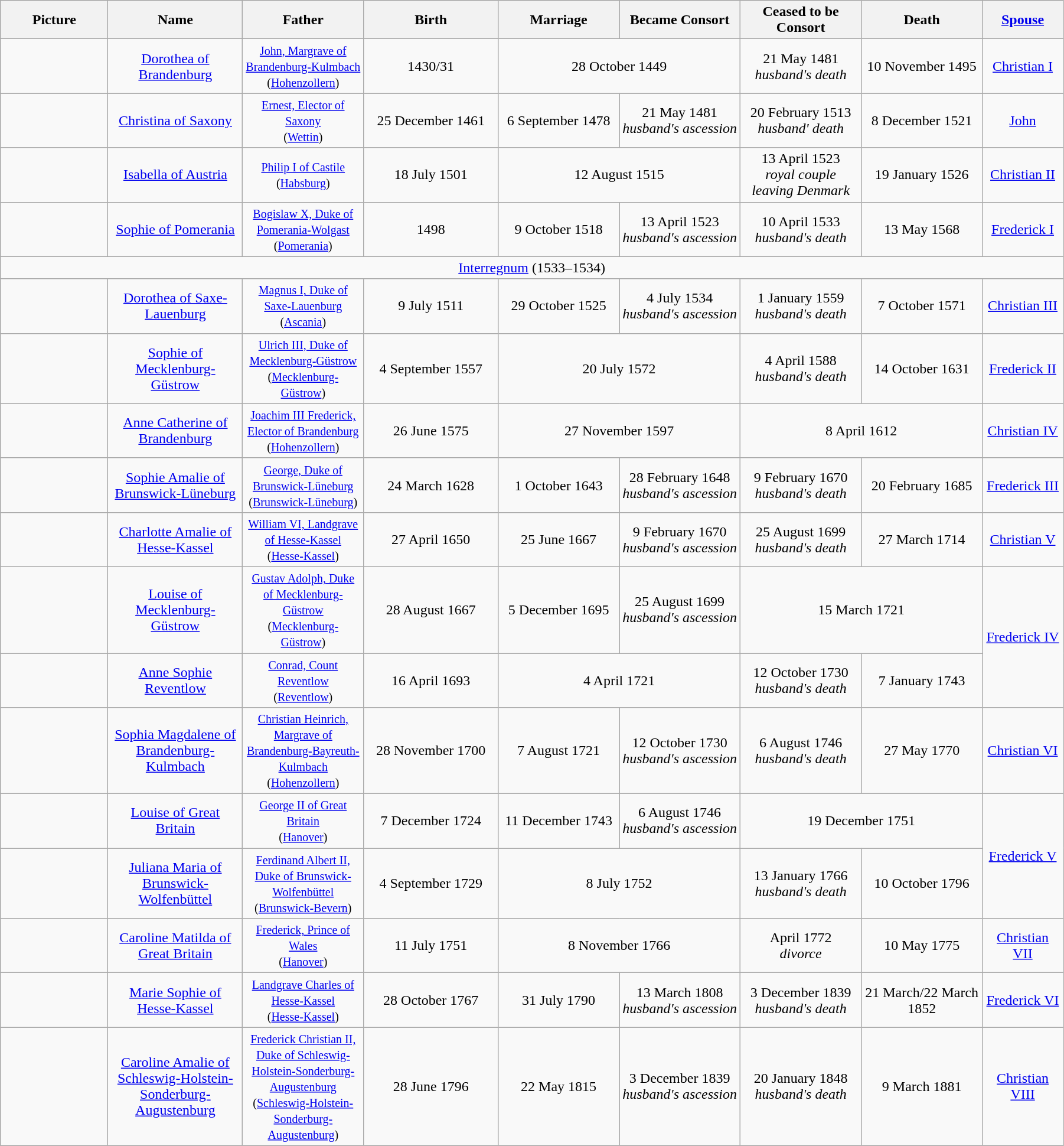<table width=95% class="wikitable">
<tr>
<th width = "8%">Picture</th>
<th width = "10%">Name</th>
<th width = "9%">Father</th>
<th width = "10%">Birth</th>
<th width = "9%">Marriage</th>
<th width = "9%">Became Consort</th>
<th width = "9%">Ceased to be Consort</th>
<th width = "9%">Death</th>
<th width = "6%"><a href='#'>Spouse</a></th>
</tr>
<tr>
<td align="center"></td>
<td align="center"><a href='#'>Dorothea of Brandenburg</a><br></td>
<td align="center"><small><a href='#'>John, Margrave of Brandenburg-Kulmbach</a><br>(<a href='#'>Hohenzollern</a>)</small></td>
<td align="center">1430/31</td>
<td align="center" colspan="2">28 October 1449</td>
<td align="center">21 May 1481<br><em>husband's death</em></td>
<td align="center">10 November 1495</td>
<td align="center"><a href='#'>Christian I</a></td>
</tr>
<tr>
<td align="center"></td>
<td align="center"><a href='#'>Christina of Saxony</a><br></td>
<td align="center"><small><a href='#'>Ernest, Elector of Saxony</a><br>(<a href='#'>Wettin</a>)</small></td>
<td align="center">25 December 1461</td>
<td align="center">6 September 1478</td>
<td align="center">21 May 1481<br><em>husband's ascession</em></td>
<td align="center">20 February 1513 <br><em>husband' death</em></td>
<td align="center">8 December 1521</td>
<td align="center"><a href='#'>John</a></td>
</tr>
<tr>
<td align="center"></td>
<td align="center"><a href='#'>Isabella of Austria</a><br></td>
<td align="center"><small><a href='#'>Philip I of Castile</a><br>(<a href='#'>Habsburg</a>)</small></td>
<td align="center">18 July 1501</td>
<td align="center" colspan="2">12 August 1515</td>
<td align="center">13 April 1523<br><em>royal couple leaving Denmark</em></td>
<td align="center">19 January 1526</td>
<td align="center"><a href='#'>Christian II</a></td>
</tr>
<tr>
<td align="center"></td>
<td align="center"><a href='#'>Sophie of Pomerania</a><br></td>
<td align="center"><small><a href='#'>Bogislaw X, Duke of Pomerania-Wolgast</a><br>(<a href='#'>Pomerania</a>)</small></td>
<td align="center">1498</td>
<td align="center">9 October 1518</td>
<td align="center">13 April 1523<br><em>husband's ascession</em></td>
<td align="center">10 April 1533<br><em>husband's death</em></td>
<td align="center">13 May 1568</td>
<td align="center"><a href='#'>Frederick I</a></td>
</tr>
<tr>
<td align="center" colspan="9"><a href='#'>Interregnum</a> (1533–1534)</td>
</tr>
<tr>
<td align="center"></td>
<td align="center"><a href='#'>Dorothea of Saxe-Lauenburg</a><br></td>
<td align="center"><small><a href='#'>Magnus I, Duke of Saxe-Lauenburg</a><br>(<a href='#'>Ascania</a>)</small></td>
<td align="center">9 July 1511</td>
<td align="center">29 October 1525</td>
<td align="center">4 July 1534<br><em>husband's ascession</em></td>
<td align="center">1 January 1559 <br><em>husband's death</em></td>
<td align="center">7 October 1571</td>
<td align="center"><a href='#'>Christian III</a></td>
</tr>
<tr>
<td align="center"></td>
<td align="center"><a href='#'>Sophie of Mecklenburg-Güstrow</a><br></td>
<td align="center"><small><a href='#'>Ulrich III, Duke of Mecklenburg-Güstrow</a><br>(<a href='#'>Mecklenburg-Güstrow</a>)</small></td>
<td align="center">4 September 1557</td>
<td align="center" colspan="2">20 July 1572</td>
<td align="center">4 April 1588<br><em>husband's death</em></td>
<td align="center">14 October 1631</td>
<td align="center"><a href='#'>Frederick II</a></td>
</tr>
<tr>
<td align="center"></td>
<td align="center"><a href='#'>Anne Catherine of Brandenburg</a><br></td>
<td align="center"><small><a href='#'>Joachim III Frederick, Elector of Brandenburg</a><br>(<a href='#'>Hohenzollern</a>)</small></td>
<td align="center">26 June 1575</td>
<td align="center" colspan="2">27 November 1597</td>
<td align="center" colspan="2">8 April 1612</td>
<td align="center"><a href='#'>Christian IV</a></td>
</tr>
<tr>
<td align="center"></td>
<td align="center"><a href='#'>Sophie Amalie of Brunswick-Lüneburg</a><br></td>
<td align="center"><small><a href='#'>George, Duke of Brunswick-Lüneburg</a><br>(<a href='#'>Brunswick-Lüneburg</a>)</small></td>
<td align="center">24 March 1628</td>
<td align="center">1 October 1643</td>
<td align="center">28 February 1648 <br><em>husband's ascession</em></td>
<td align="center">9 February 1670 <br><em>husband's death</em></td>
<td align="center">20 February 1685</td>
<td align="center"><a href='#'>Frederick III</a></td>
</tr>
<tr>
<td align="center"></td>
<td align="center"><a href='#'>Charlotte Amalie of Hesse-Kassel</a><br></td>
<td align="center"><small><a href='#'>William VI, Landgrave of Hesse-Kassel</a><br>(<a href='#'>Hesse-Kassel</a>)</small></td>
<td align="center">27 April 1650</td>
<td align="center">25 June 1667</td>
<td align="center">9 February 1670 <br><em>husband's ascession</em></td>
<td align="center">25 August 1699 <br><em>husband's death</em></td>
<td align="center">27 March 1714</td>
<td align="center"><a href='#'>Christian V</a></td>
</tr>
<tr>
<td align="center"></td>
<td align="center"><a href='#'>Louise of Mecklenburg-Güstrow</a><br></td>
<td align="center"><small><a href='#'>Gustav Adolph, Duke of Mecklenburg-Güstrow</a><br>(<a href='#'>Mecklenburg-Güstrow</a>)</small></td>
<td align="center">28 August 1667</td>
<td align="center">5 December 1695</td>
<td align="center">25 August 1699<br><em>husband's ascession</em></td>
<td align="center" colspan="2">15 March 1721</td>
<td align="center" rowspan="2"><a href='#'>Frederick IV</a></td>
</tr>
<tr>
<td align="center"></td>
<td align="center"><a href='#'>Anne Sophie Reventlow</a><br></td>
<td align="center"><small><a href='#'>Conrad, Count Reventlow</a><br>(<a href='#'>Reventlow</a>)</small></td>
<td align="center">16 April 1693</td>
<td align="center" colspan="2">4 April 1721</td>
<td align="center">12 October 1730<br><em>husband's death</em></td>
<td align="center">7 January 1743</td>
</tr>
<tr>
<td align="center"></td>
<td align="center"><a href='#'>Sophia Magdalene of Brandenburg-Kulmbach</a><br></td>
<td align="center"><small><a href='#'>Christian Heinrich, Margrave of Brandenburg-Bayreuth-Kulmbach</a><br>(<a href='#'>Hohenzollern</a>)</small></td>
<td align="center">28 November 1700</td>
<td align="center">7 August 1721</td>
<td align="center">12 October 1730 <br><em>husband's ascession</em></td>
<td align="center">6 August 1746<br><em>husband's death</em></td>
<td align="center">27 May 1770</td>
<td align="center"><a href='#'>Christian VI</a></td>
</tr>
<tr>
<td align="center"></td>
<td align="center"><a href='#'>Louise of Great Britain</a><br></td>
<td align="center"><small><a href='#'>George II of Great Britain</a><br>(<a href='#'>Hanover</a>)</small></td>
<td align="center">7 December 1724</td>
<td align="center">11 December 1743</td>
<td align="center">6 August 1746<br><em>husband's ascession</em></td>
<td align="center" colspan="2">19 December 1751</td>
<td align="center" rowspan="2"><a href='#'>Frederick V</a></td>
</tr>
<tr>
<td align="center"></td>
<td align="center"><a href='#'>Juliana Maria of Brunswick-Wolfenbüttel</a><br></td>
<td align="center"><small><a href='#'>Ferdinand Albert II, Duke of Brunswick-Wolfenbüttel</a><br>(<a href='#'>Brunswick-Bevern</a>)</small></td>
<td align="center">4 September 1729</td>
<td align="center" colspan="2">8 July 1752</td>
<td align="center">13 January 1766  <br><em>husband's death</em></td>
<td align="center">10 October 1796</td>
</tr>
<tr>
<td align="center"></td>
<td align="center"><a href='#'>Caroline Matilda of Great Britain</a><br></td>
<td align="center"><small><a href='#'>Frederick, Prince of Wales</a><br>(<a href='#'>Hanover</a>)</small></td>
<td align="center">11 July 1751</td>
<td align="center" colspan="2">8 November 1766</td>
<td align="center">April 1772 <br><em>divorce</em></td>
<td align="center">10 May 1775</td>
<td align="center"><a href='#'>Christian VII</a></td>
</tr>
<tr>
<td align="center"></td>
<td align="center"><a href='#'>Marie Sophie of Hesse-Kassel</a><br></td>
<td align="center"><small><a href='#'>Landgrave Charles of Hesse-Kassel</a><br>(<a href='#'>Hesse-Kassel</a>)</small></td>
<td align="center">28 October 1767</td>
<td align="center">31 July 1790</td>
<td align="center">13 March 1808<br><em>husband's ascession</em></td>
<td align="center">3 December 1839<br><em>husband's death</em></td>
<td align="center">21 March/22 March 1852</td>
<td align="center"><a href='#'>Frederick VI</a></td>
</tr>
<tr>
<td align="center"></td>
<td align="center"><a href='#'>Caroline Amalie of Schleswig-Holstein-Sonderburg-Augustenburg</a><br></td>
<td align="center"><small><a href='#'>Frederick Christian II, Duke of Schleswig-Holstein-Sonderburg-Augustenburg</a><br>(<a href='#'>Schleswig-Holstein-Sonderburg-Augustenburg</a>)</small></td>
<td align="center">28 June 1796</td>
<td align="center">22 May 1815</td>
<td align="center">3 December 1839<br><em>husband's ascession</em></td>
<td align="center">20 January 1848<br><em>husband's death</em></td>
<td align="center">9 March 1881</td>
<td align="center"><a href='#'>Christian VIII</a></td>
</tr>
<tr>
</tr>
</table>
